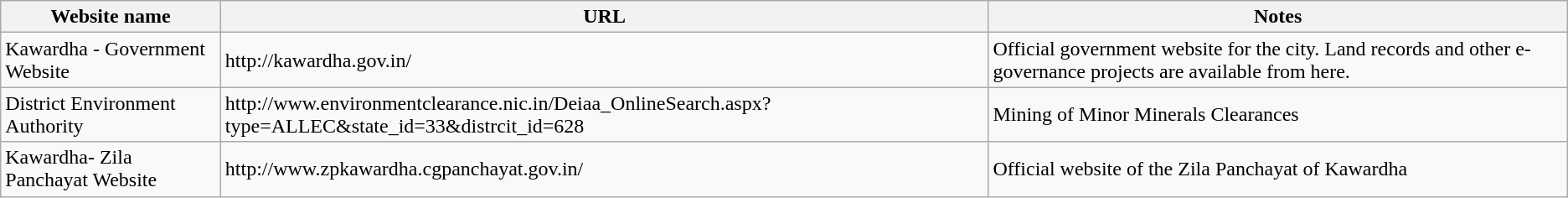<table class="wikitable">
<tr>
<th>Website name</th>
<th>URL</th>
<th>Notes</th>
</tr>
<tr>
<td>Kawardha - Government Website</td>
<td>http://kawardha.gov.in/</td>
<td>Official government website for the city. Land records and other e-governance projects are available from here.</td>
</tr>
<tr>
<td>District Environment Authority</td>
<td>http://www.environmentclearance.nic.in/Deiaa_OnlineSearch.aspx?type=ALLEC&state_id=33&distrcit_id=628</td>
<td>Mining of Minor Minerals Clearances</td>
</tr>
<tr>
<td>Kawardha- Zila Panchayat Website</td>
<td>http://www.zpkawardha.cgpanchayat.gov.in/</td>
<td>Official website of the Zila Panchayat of Kawardha</td>
</tr>
</table>
